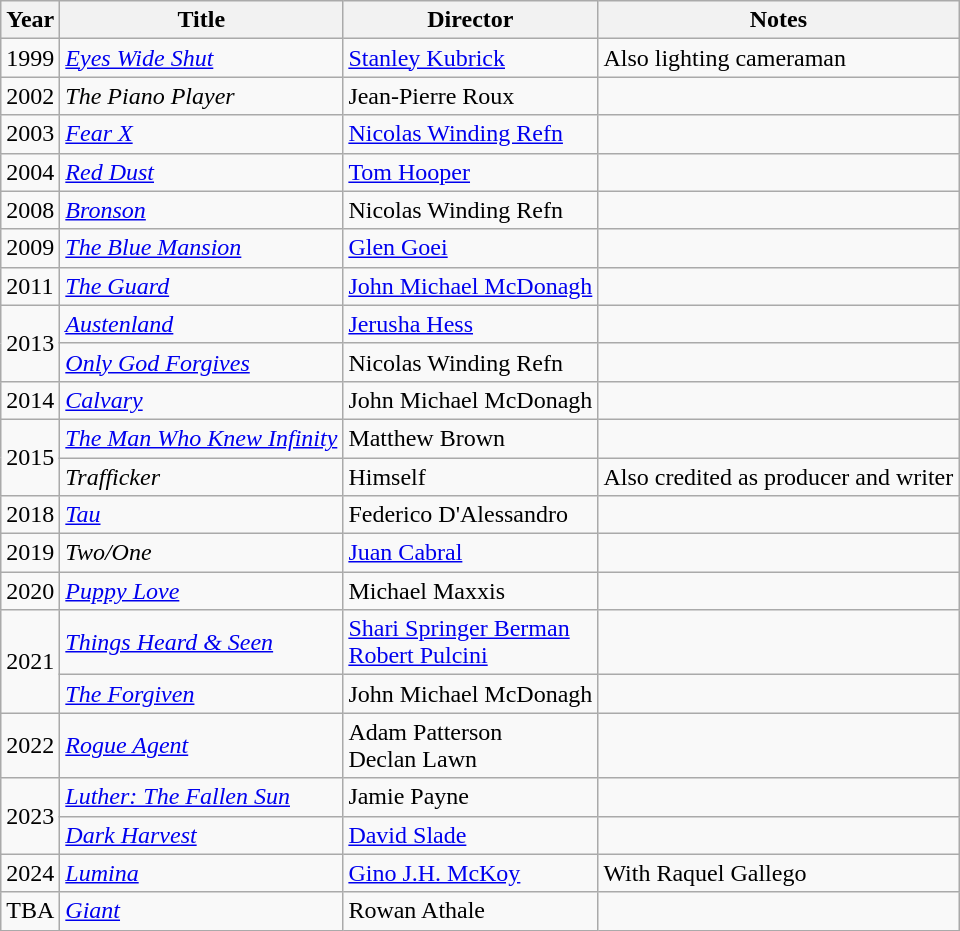<table class="wikitable">
<tr>
<th>Year</th>
<th>Title</th>
<th>Director</th>
<th>Notes</th>
</tr>
<tr>
<td>1999</td>
<td><em><a href='#'>Eyes Wide Shut</a></em></td>
<td><a href='#'>Stanley Kubrick</a></td>
<td>Also lighting cameraman</td>
</tr>
<tr>
<td>2002</td>
<td><em>The Piano Player</em></td>
<td>Jean-Pierre Roux</td>
<td></td>
</tr>
<tr>
<td>2003</td>
<td><em><a href='#'>Fear X</a></em></td>
<td><a href='#'>Nicolas Winding Refn</a></td>
<td></td>
</tr>
<tr>
<td>2004</td>
<td><em><a href='#'>Red Dust</a></em></td>
<td><a href='#'>Tom Hooper</a></td>
<td></td>
</tr>
<tr>
<td>2008</td>
<td><em><a href='#'>Bronson</a></em></td>
<td>Nicolas Winding Refn</td>
<td></td>
</tr>
<tr>
<td>2009</td>
<td><em><a href='#'>The Blue Mansion</a></em></td>
<td><a href='#'>Glen Goei</a></td>
<td></td>
</tr>
<tr>
<td>2011</td>
<td><em><a href='#'>The Guard</a></em></td>
<td><a href='#'>John Michael McDonagh</a></td>
<td></td>
</tr>
<tr>
<td rowspan=2>2013</td>
<td><em><a href='#'>Austenland</a></em></td>
<td><a href='#'>Jerusha Hess</a></td>
<td></td>
</tr>
<tr>
<td><em><a href='#'>Only God Forgives</a></em></td>
<td>Nicolas Winding Refn</td>
<td></td>
</tr>
<tr>
<td>2014</td>
<td><em><a href='#'>Calvary</a></em></td>
<td>John Michael McDonagh</td>
<td></td>
</tr>
<tr>
<td rowspan=2>2015</td>
<td><em><a href='#'>The Man Who Knew Infinity</a></em></td>
<td>Matthew Brown</td>
<td></td>
</tr>
<tr>
<td><em>Trafficker</em></td>
<td>Himself</td>
<td>Also credited as producer and writer</td>
</tr>
<tr>
<td>2018</td>
<td><em><a href='#'>Tau</a></em></td>
<td>Federico D'Alessandro</td>
<td></td>
</tr>
<tr>
<td>2019</td>
<td><em>Two/One</em></td>
<td><a href='#'>Juan Cabral</a></td>
<td></td>
</tr>
<tr>
<td>2020</td>
<td><em><a href='#'>Puppy Love</a></em></td>
<td>Michael Maxxis</td>
<td></td>
</tr>
<tr>
<td rowspan=2>2021</td>
<td><em><a href='#'>Things Heard & Seen</a></em></td>
<td><a href='#'>Shari Springer Berman<br>Robert Pulcini</a></td>
<td></td>
</tr>
<tr>
<td><em><a href='#'>The Forgiven</a></em></td>
<td>John Michael McDonagh</td>
<td></td>
</tr>
<tr>
<td>2022</td>
<td><em><a href='#'>Rogue Agent</a></em></td>
<td>Adam Patterson<br>Declan Lawn</td>
<td></td>
</tr>
<tr>
<td rowspan=2>2023</td>
<td><em><a href='#'>Luther: The Fallen Sun</a></em></td>
<td>Jamie Payne</td>
<td></td>
</tr>
<tr>
<td><em><a href='#'>Dark Harvest</a></em></td>
<td><a href='#'>David Slade</a></td>
<td></td>
</tr>
<tr>
<td>2024</td>
<td><em><a href='#'>Lumina</a></em></td>
<td><a href='#'>Gino J.H. McKoy</a></td>
<td>With Raquel Gallego</td>
</tr>
<tr>
<td>TBA</td>
<td><em><a href='#'>Giant</a></em></td>
<td>Rowan Athale</td>
<td></td>
</tr>
</table>
